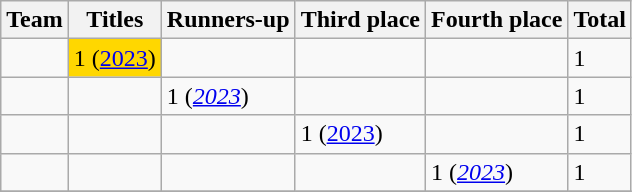<table class="wikitable sortable">
<tr>
<th>Team</th>
<th>Titles</th>
<th>Runners-up</th>
<th>Third place</th>
<th>Fourth place</th>
<th>Total</th>
</tr>
<tr>
<td></td>
<td style=background:#FFD700>1 (<a href='#'>2023</a>)</td>
<td></td>
<td></td>
<td></td>
<td>1</td>
</tr>
<tr>
<td></td>
<td></td>
<td>1 (<em><a href='#'>2023</a></em>)</td>
<td></td>
<td></td>
<td>1</td>
</tr>
<tr>
<td></td>
<td></td>
<td></td>
<td>1 (<a href='#'>2023</a>)</td>
<td></td>
<td>1</td>
</tr>
<tr>
<td></td>
<td></td>
<td></td>
<td></td>
<td>1 (<em><a href='#'>2023</a></em>)</td>
<td>1</td>
</tr>
<tr>
</tr>
</table>
